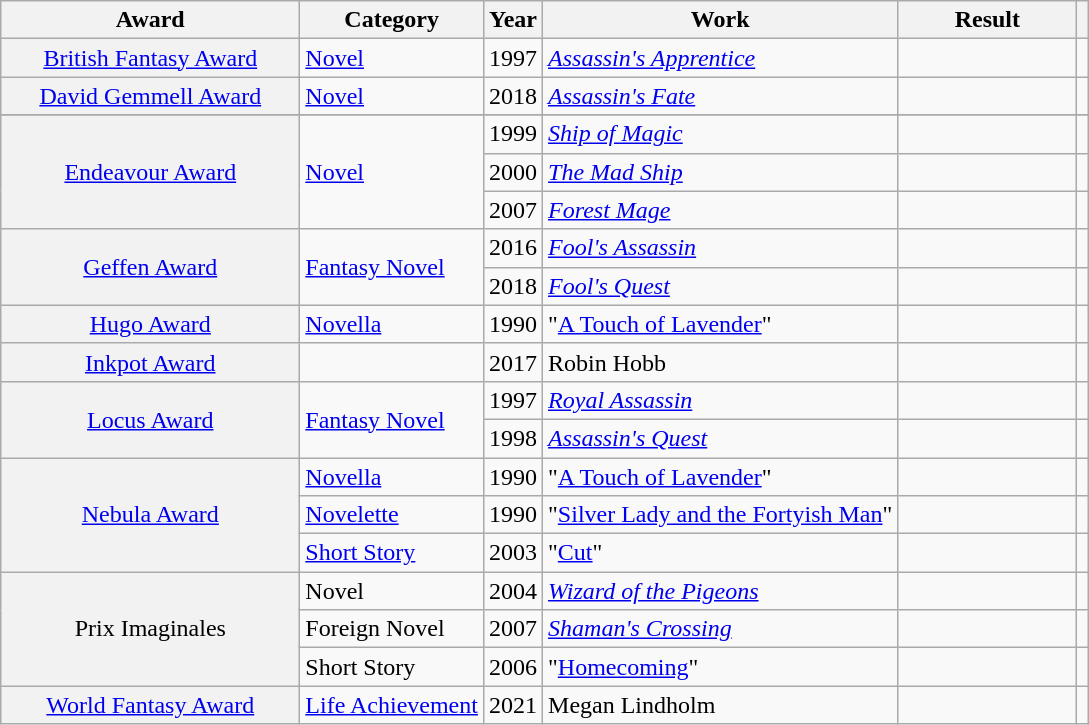<table class="wikitable sortable">
<tr>
<th scope=col style="min-width: 12em">Award</th>
<th scope=col>Category</th>
<th scope=col style="min-width: 1em">Year</th>
<th scope=col style="min-width: 12em">Work</th>
<th scope=col style="min-width: 7em">Result</th>
<th scope=col class=unsortable></th>
</tr>
<tr>
<th scope=row style="font-weight: normal"><a href='#'>British Fantasy Award</a></th>
<td><a href='#'>Novel</a></td>
<td style="text-align: center">1997</td>
<td><em><a href='#'>Assassin's Apprentice</a></em></td>
<td></td>
<td style="text-align: center"></td>
</tr>
<tr>
<th scope=row style="font-weight: normal"><a href='#'>David Gemmell Award</a></th>
<td><a href='#'>Novel</a></td>
<td style="text-align: center">2018</td>
<td><em><a href='#'>Assassin's Fate</a></em></td>
<td></td>
<td style="text-align: center"></td>
</tr>
<tr>
</tr>
<tr>
<th scope=row rowspan=3 style="font-weight: normal"><a href='#'>Endeavour Award</a></th>
<td rowspan=3><a href='#'>Novel</a></td>
<td style="text-align: center">1999</td>
<td><em><a href='#'>Ship of Magic</a></em></td>
<td></td>
<td style="text-align: center"></td>
</tr>
<tr>
<td style="text-align: center">2000</td>
<td><em><a href='#'>The Mad Ship</a></em></td>
<td></td>
<td style="text-align: center"></td>
</tr>
<tr>
<td style="text-align: center">2007</td>
<td><em><a href='#'>Forest Mage</a></em></td>
<td></td>
<td style="text-align: center"></td>
</tr>
<tr>
<th scope=row rowspan=2 style="font-weight: normal"><a href='#'>Geffen Award</a></th>
<td rowspan=2><a href='#'>Fantasy Novel</a></td>
<td style="text-align: center">2016</td>
<td><em><a href='#'>Fool's Assassin</a></em></td>
<td></td>
<td style="text-align: center"></td>
</tr>
<tr>
<td style="text-align: center">2018</td>
<td><em><a href='#'>Fool's Quest</a></em></td>
<td></td>
<td style="text-align: center"></td>
</tr>
<tr>
<th scope=row style="font-weight: normal"><a href='#'>Hugo Award</a></th>
<td><a href='#'>Novella</a></td>
<td style="text-align: center">1990</td>
<td>"<a href='#'>A Touch of Lavender</a>"</td>
<td></td>
<td style="text-align: center"></td>
</tr>
<tr>
<th scope=row style="font-weight: normal"><a href='#'>Inkpot Award</a></th>
<td></td>
<td style="text-align: center">2017</td>
<td>Robin Hobb</td>
<td></td>
<td align=center></td>
</tr>
<tr>
<th scope=row rowspan=2 style="font-weight: normal"><a href='#'>Locus Award</a></th>
<td rowspan=2><a href='#'>Fantasy Novel</a></td>
<td style="text-align: center">1997</td>
<td><em><a href='#'>Royal Assassin</a></em></td>
<td></td>
<td style="text-align: center"></td>
</tr>
<tr>
<td style="text-align: center">1998</td>
<td><em><a href='#'>Assassin's Quest</a></em></td>
<td></td>
<td style="text-align: center"></td>
</tr>
<tr>
<th scope=row rowspan=3 style="font-weight: normal"><a href='#'>Nebula Award</a></th>
<td><a href='#'>Novella</a></td>
<td style="text-align: center">1990</td>
<td>"<a href='#'>A Touch of Lavender</a>"</td>
<td></td>
<td style="text-align: center"></td>
</tr>
<tr>
<td><a href='#'>Novelette</a></td>
<td style="text-align: center">1990</td>
<td>"<a href='#'>Silver Lady and the Fortyish Man</a>"</td>
<td></td>
<td style="text-align: center"></td>
</tr>
<tr>
<td><a href='#'>Short Story</a></td>
<td style="text-align: center">2003</td>
<td>"<a href='#'>Cut</a>"</td>
<td></td>
<td style="text-align: center"></td>
</tr>
<tr>
<th scope=row rowspan=3 style="font-weight: normal">Prix Imaginales</th>
<td>Novel</td>
<td style="text-align: center">2004</td>
<td><em><a href='#'>Wizard of the Pigeons</a></em></td>
<td></td>
<td style="text-align: center"></td>
</tr>
<tr>
<td>Foreign Novel</td>
<td style="text-align: center">2007</td>
<td><em><a href='#'>Shaman's Crossing</a></em></td>
<td></td>
<td style="text-align: center"></td>
</tr>
<tr>
<td>Short Story</td>
<td style="text-align: center">2006</td>
<td>"<a href='#'>Homecoming</a>"</td>
<td></td>
<td style="text-align: center"></td>
</tr>
<tr>
<th scope=row style="font-weight: normal"><a href='#'>World Fantasy Award</a></th>
<td><a href='#'>Life Achievement</a></td>
<td style="text-align: center">2021</td>
<td>Megan Lindholm</td>
<td></td>
<td style="text-align: center"></td>
</tr>
</table>
